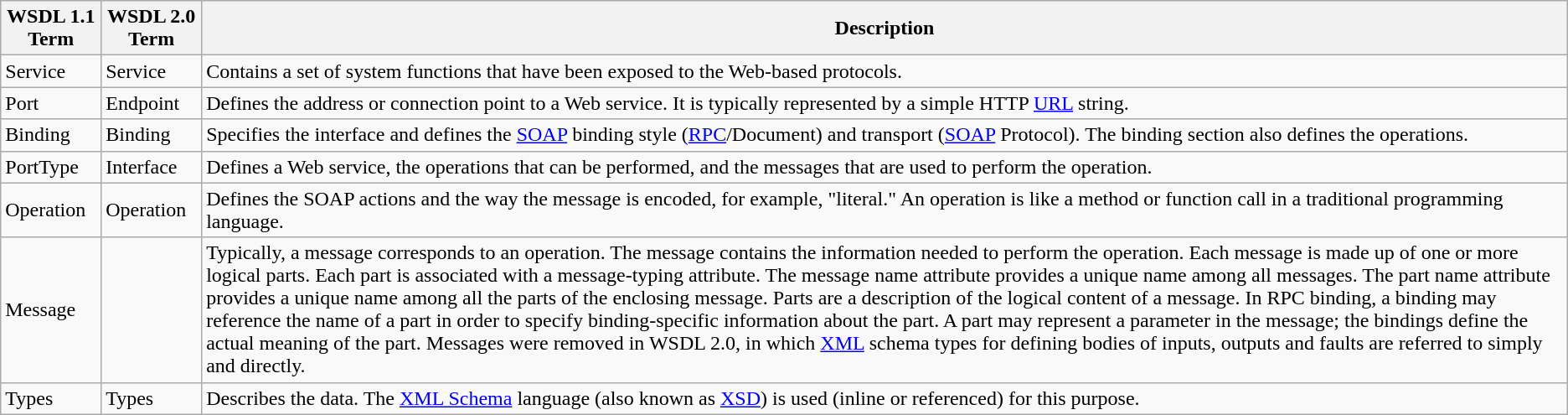<table class="wikitable">
<tr>
<th>WSDL 1.1 Term</th>
<th>WSDL 2.0 Term</th>
<th>Description</th>
</tr>
<tr>
<td>Service</td>
<td>Service</td>
<td>Contains a set of system functions that have been exposed to the Web-based protocols.</td>
</tr>
<tr>
<td>Port</td>
<td>Endpoint</td>
<td>Defines the address or connection point to a Web service. It is typically represented by a simple HTTP <a href='#'>URL</a> string.</td>
</tr>
<tr>
<td>Binding</td>
<td>Binding</td>
<td>Specifies the interface and defines the <a href='#'>SOAP</a> binding style (<a href='#'>RPC</a>/Document) and transport (<a href='#'>SOAP</a> Protocol).  The binding section also defines the operations.</td>
</tr>
<tr>
<td>PortType</td>
<td>Interface</td>
<td>Defines a Web service, the operations that can be performed, and the messages that are used to perform the operation.</td>
</tr>
<tr>
<td>Operation</td>
<td>Operation</td>
<td>Defines the SOAP actions and the way the message is encoded, for example, "literal." An operation is like a method or function call in a traditional programming language.</td>
</tr>
<tr>
<td>Message</td>
<td></td>
<td>Typically, a message corresponds to an operation.  The message contains the information needed to perform the operation. Each message is made up of one or more logical parts. Each part is associated with a message-typing attribute. The message name attribute provides a unique name among all messages. The part name attribute provides a unique name among all the parts of the enclosing message. Parts are a description of the logical content of a message. In RPC binding, a binding may reference the name of a part in order to specify binding-specific information about the part. A part may represent a parameter in the message; the bindings define the actual meaning of the part. Messages were removed in WSDL 2.0, in which <a href='#'>XML</a> schema types for defining bodies of inputs, outputs and faults are referred to simply and directly.</td>
</tr>
<tr>
<td>Types</td>
<td>Types</td>
<td>Describes the data. The <a href='#'>XML Schema</a> language (also known as <a href='#'>XSD</a>) is used (inline or referenced) for this purpose.</td>
</tr>
</table>
